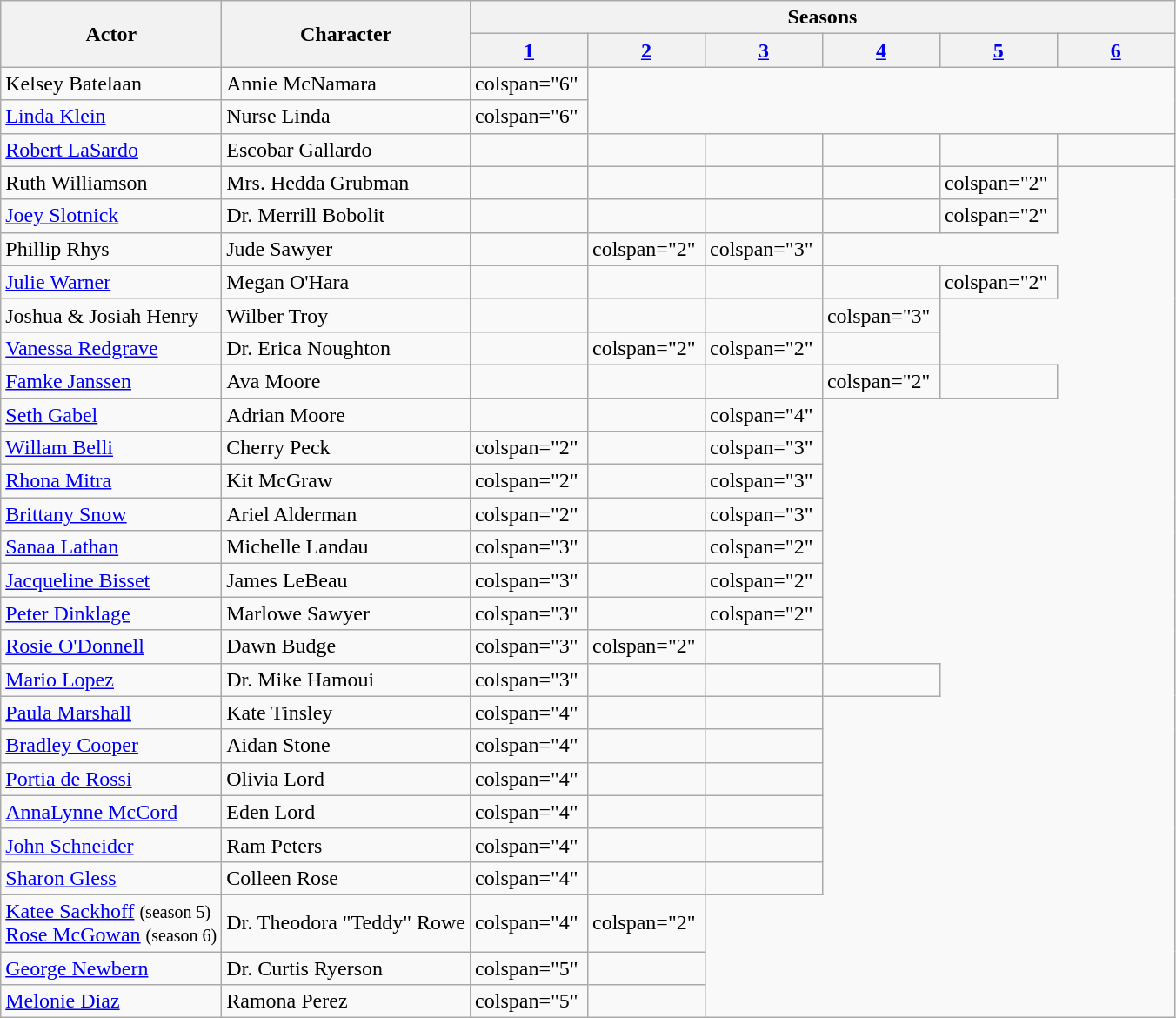<table class="wikitable plainrowheaders">
<tr>
<th scope="col" rowspan="2">Actor</th>
<th scope="col" rowspan="2">Character</th>
<th scope="col" colspan="6">Seasons</th>
</tr>
<tr>
<th style="width:10%;"><a href='#'>1</a></th>
<th style="width:10%;"><a href='#'>2</a></th>
<th style="width:10%;"><a href='#'>3</a></th>
<th style="width:10%;"><a href='#'>4</a></th>
<th style="width:10%;"><a href='#'>5</a></th>
<th style="width:10%;"><a href='#'>6</a></th>
</tr>
<tr>
<td>Kelsey Batelaan</td>
<td>Annie McNamara</td>
<td>colspan="6" </td>
</tr>
<tr>
<td><a href='#'>Linda Klein</a></td>
<td>Nurse Linda</td>
<td>colspan="6" </td>
</tr>
<tr>
<td><a href='#'>Robert LaSardo</a></td>
<td>Escobar Gallardo</td>
<td></td>
<td></td>
<td></td>
<td></td>
<td></td>
<td></td>
</tr>
<tr>
<td>Ruth Williamson</td>
<td>Mrs. Hedda Grubman</td>
<td></td>
<td></td>
<td></td>
<td></td>
<td>colspan="2" </td>
</tr>
<tr>
<td><a href='#'>Joey Slotnick</a></td>
<td>Dr. Merrill Bobolit</td>
<td></td>
<td></td>
<td></td>
<td></td>
<td>colspan="2" </td>
</tr>
<tr>
<td>Phillip Rhys</td>
<td>Jude Sawyer</td>
<td></td>
<td>colspan="2" </td>
<td>colspan="3" </td>
</tr>
<tr>
<td><a href='#'>Julie Warner</a></td>
<td>Megan O'Hara</td>
<td></td>
<td></td>
<td></td>
<td></td>
<td>colspan="2" </td>
</tr>
<tr>
<td>Joshua & Josiah Henry</td>
<td>Wilber Troy</td>
<td></td>
<td></td>
<td></td>
<td>colspan="3" </td>
</tr>
<tr>
<td><a href='#'>Vanessa Redgrave</a></td>
<td>Dr. Erica Noughton</td>
<td></td>
<td>colspan="2" </td>
<td>colspan="2" </td>
<td></td>
</tr>
<tr>
<td><a href='#'>Famke Janssen</a></td>
<td>Ava Moore</td>
<td></td>
<td></td>
<td></td>
<td>colspan="2" </td>
<td></td>
</tr>
<tr>
<td><a href='#'>Seth Gabel</a></td>
<td>Adrian Moore</td>
<td></td>
<td></td>
<td>colspan="4" </td>
</tr>
<tr>
<td><a href='#'>Willam Belli</a></td>
<td>Cherry Peck</td>
<td>colspan="2" </td>
<td></td>
<td>colspan="3" </td>
</tr>
<tr>
<td><a href='#'>Rhona Mitra</a></td>
<td>Kit McGraw</td>
<td>colspan="2" </td>
<td></td>
<td>colspan="3" </td>
</tr>
<tr>
<td><a href='#'>Brittany Snow</a></td>
<td>Ariel Alderman</td>
<td>colspan="2" </td>
<td></td>
<td>colspan="3" </td>
</tr>
<tr>
<td><a href='#'>Sanaa Lathan</a></td>
<td>Michelle Landau</td>
<td>colspan="3" </td>
<td></td>
<td>colspan="2" </td>
</tr>
<tr>
<td><a href='#'>Jacqueline Bisset</a></td>
<td>James LeBeau</td>
<td>colspan="3" </td>
<td></td>
<td>colspan="2" </td>
</tr>
<tr>
<td><a href='#'>Peter Dinklage</a></td>
<td>Marlowe Sawyer</td>
<td>colspan="3" </td>
<td></td>
<td>colspan="2" </td>
</tr>
<tr>
<td><a href='#'>Rosie O'Donnell</a></td>
<td>Dawn Budge</td>
<td>colspan="3" </td>
<td>colspan="2" </td>
<td></td>
</tr>
<tr>
<td><a href='#'>Mario Lopez</a></td>
<td>Dr. Mike Hamoui</td>
<td>colspan="3" </td>
<td></td>
<td></td>
<td></td>
</tr>
<tr>
<td><a href='#'>Paula Marshall</a></td>
<td>Kate Tinsley</td>
<td>colspan="4" </td>
<td></td>
<td></td>
</tr>
<tr>
<td><a href='#'>Bradley Cooper</a></td>
<td>Aidan Stone</td>
<td>colspan="4" </td>
<td></td>
<td></td>
</tr>
<tr>
<td><a href='#'>Portia de Rossi</a></td>
<td>Olivia Lord</td>
<td>colspan="4" </td>
<td></td>
<td></td>
</tr>
<tr>
<td><a href='#'>AnnaLynne McCord</a></td>
<td>Eden Lord</td>
<td>colspan="4" </td>
<td></td>
<td></td>
</tr>
<tr>
<td><a href='#'>John Schneider</a></td>
<td>Ram Peters</td>
<td>colspan="4" </td>
<td></td>
<td></td>
</tr>
<tr>
<td><a href='#'>Sharon Gless</a></td>
<td>Colleen Rose</td>
<td>colspan="4" </td>
<td></td>
<td></td>
</tr>
<tr>
<td><a href='#'>Katee Sackhoff</a> <small>(season 5)</small> <br> <a href='#'>Rose McGowan</a> <small>(season 6)</small></td>
<td>Dr. Theodora "Teddy" Rowe</td>
<td>colspan="4" </td>
<td>colspan="2" </td>
</tr>
<tr>
<td><a href='#'>George Newbern</a></td>
<td>Dr. Curtis Ryerson</td>
<td>colspan="5" </td>
<td></td>
</tr>
<tr>
<td><a href='#'>Melonie Diaz</a></td>
<td>Ramona Perez</td>
<td>colspan="5" </td>
<td></td>
</tr>
</table>
